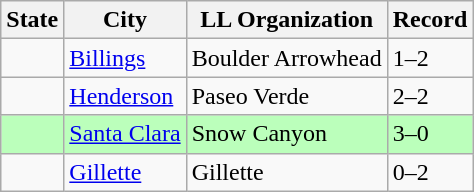<table class="wikitable">
<tr>
<th>State</th>
<th>City</th>
<th>LL Organization</th>
<th>Record</th>
</tr>
<tr>
<td><strong></strong></td>
<td><a href='#'>Billings</a></td>
<td>Boulder Arrowhead</td>
<td>1–2</td>
</tr>
<tr>
<td><strong></strong></td>
<td><a href='#'>Henderson</a></td>
<td>Paseo Verde</td>
<td>2–2</td>
</tr>
<tr bgcolor="bbffbb">
<td><strong></strong></td>
<td><a href='#'>Santa Clara</a></td>
<td>Snow Canyon</td>
<td>3–0</td>
</tr>
<tr>
<td><strong></strong></td>
<td><a href='#'>Gillette</a></td>
<td>Gillette</td>
<td>0–2</td>
</tr>
</table>
